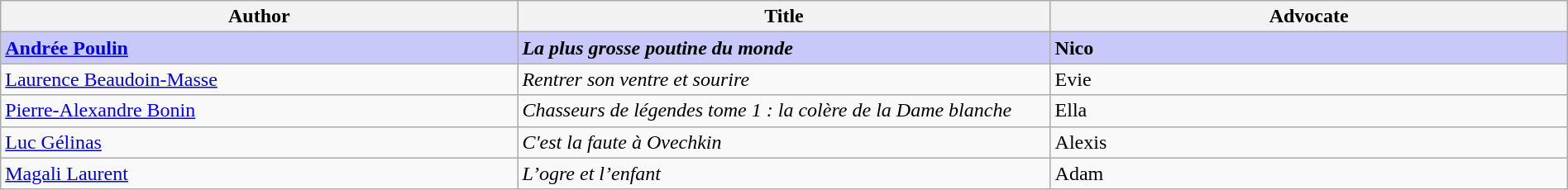<table class="wikitable" style="width:100%;">
<tr>
<th width=33%>Author</th>
<th width=34%>Title</th>
<th width=34%>Advocate</th>
</tr>
<tr>
<td style="background:#C8C8FA"><strong><a href='#'>Andrée Poulin</a></strong></td>
<td style="background:#C8C8FA"><strong><em>La plus grosse poutine du monde</em></strong></td>
<td style="background:#C8C8FA"><strong>Nico</strong></td>
</tr>
<tr>
<td><a href='#'>Laurence Beaudoin-Masse</a></td>
<td><em>Rentrer son ventre et sourire</em></td>
<td>Evie</td>
</tr>
<tr>
<td><a href='#'>Pierre-Alexandre Bonin</a></td>
<td><em>Chasseurs de légendes tome 1 : la colère de la Dame blanche</em></td>
<td>Ella</td>
</tr>
<tr>
<td><a href='#'>Luc Gélinas</a></td>
<td><em>C'est la faute à Ovechkin</em></td>
<td>Alexis</td>
</tr>
<tr>
<td><a href='#'>Magali Laurent</a></td>
<td><em>L’ogre et l’enfant</em></td>
<td>Adam</td>
</tr>
</table>
